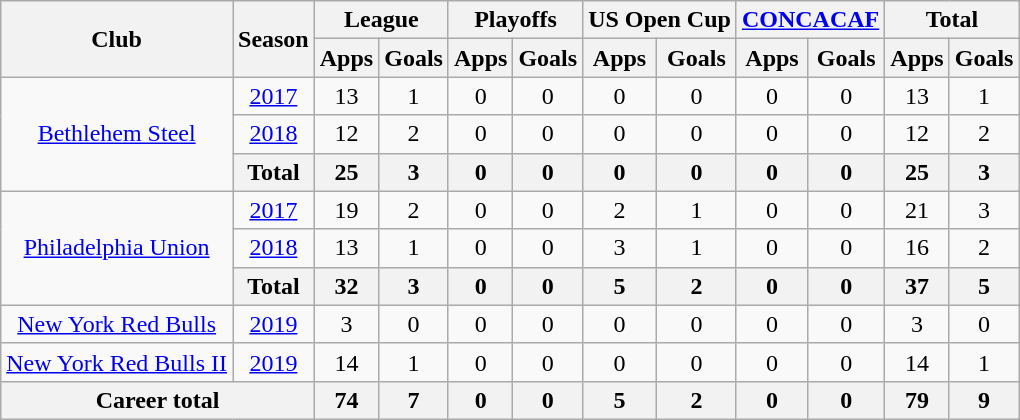<table class="wikitable" style="text-align: center;">
<tr>
<th rowspan="2">Club</th>
<th rowspan="2">Season</th>
<th colspan="2">League</th>
<th colspan="2">Playoffs</th>
<th colspan="2">US Open Cup</th>
<th colspan="2"><a href='#'>CONCACAF</a></th>
<th colspan="2">Total</th>
</tr>
<tr>
<th>Apps</th>
<th>Goals</th>
<th>Apps</th>
<th>Goals</th>
<th>Apps</th>
<th>Goals</th>
<th>Apps</th>
<th>Goals</th>
<th>Apps</th>
<th>Goals</th>
</tr>
<tr>
<td rowspan="3"><a href='#'>Bethlehem Steel</a></td>
<td><a href='#'>2017</a></td>
<td>13</td>
<td>1</td>
<td>0</td>
<td>0</td>
<td>0</td>
<td>0</td>
<td>0</td>
<td>0</td>
<td>13</td>
<td>1</td>
</tr>
<tr>
<td><a href='#'>2018</a></td>
<td>12</td>
<td>2</td>
<td>0</td>
<td>0</td>
<td>0</td>
<td>0</td>
<td>0</td>
<td>0</td>
<td>12</td>
<td>2</td>
</tr>
<tr>
<th>Total</th>
<th>25</th>
<th>3</th>
<th>0</th>
<th>0</th>
<th>0</th>
<th>0</th>
<th>0</th>
<th>0</th>
<th>25</th>
<th>3</th>
</tr>
<tr>
<td rowspan="3"><a href='#'>Philadelphia Union</a></td>
<td><a href='#'>2017</a></td>
<td>19</td>
<td>2</td>
<td>0</td>
<td>0</td>
<td>2</td>
<td>1</td>
<td>0</td>
<td>0</td>
<td>21</td>
<td>3</td>
</tr>
<tr>
<td><a href='#'>2018</a></td>
<td>13</td>
<td>1</td>
<td>0</td>
<td>0</td>
<td>3</td>
<td>1</td>
<td>0</td>
<td>0</td>
<td>16</td>
<td>2</td>
</tr>
<tr>
<th>Total</th>
<th>32</th>
<th>3</th>
<th>0</th>
<th>0</th>
<th>5</th>
<th>2</th>
<th>0</th>
<th>0</th>
<th>37</th>
<th>5</th>
</tr>
<tr>
<td rowspan="1"><a href='#'>New York Red Bulls</a></td>
<td><a href='#'>2019</a></td>
<td>3</td>
<td>0</td>
<td>0</td>
<td>0</td>
<td>0</td>
<td>0</td>
<td>0</td>
<td>0</td>
<td>3</td>
<td>0</td>
</tr>
<tr>
<td rowspan="1"><a href='#'>New York Red Bulls II</a></td>
<td><a href='#'>2019</a></td>
<td>14</td>
<td>1</td>
<td>0</td>
<td>0</td>
<td>0</td>
<td>0</td>
<td>0</td>
<td>0</td>
<td>14</td>
<td>1</td>
</tr>
<tr>
<th colspan="2">Career total</th>
<th>74</th>
<th>7</th>
<th>0</th>
<th>0</th>
<th>5</th>
<th>2</th>
<th>0</th>
<th>0</th>
<th>79</th>
<th>9</th>
</tr>
</table>
